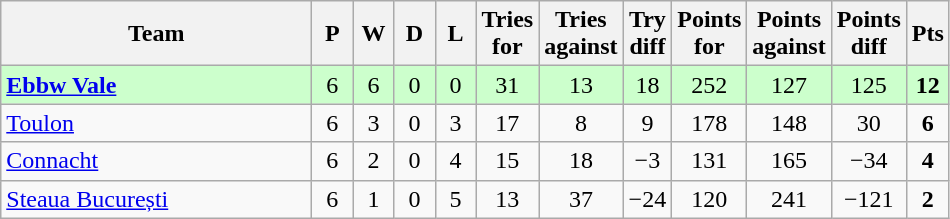<table class="wikitable" style="text-align: center;">
<tr>
<th width="200">Team</th>
<th width="20">P</th>
<th width="20">W</th>
<th width="20">D</th>
<th width="20">L</th>
<th width="20">Tries for</th>
<th width="20">Tries against</th>
<th width="20">Try diff</th>
<th width="20">Points for</th>
<th width="20">Points against</th>
<th width="25">Points diff</th>
<th width="20">Pts</th>
</tr>
<tr bgcolor="#ccffcc">
<td align="left"> <strong><a href='#'>Ebbw Vale</a></strong></td>
<td>6</td>
<td>6</td>
<td>0</td>
<td>0</td>
<td>31</td>
<td>13</td>
<td>18</td>
<td>252</td>
<td>127</td>
<td>125</td>
<td><strong>12</strong></td>
</tr>
<tr>
<td align="left"> <a href='#'>Toulon</a></td>
<td>6</td>
<td>3</td>
<td>0</td>
<td>3</td>
<td>17</td>
<td>8</td>
<td>9</td>
<td>178</td>
<td>148</td>
<td>30</td>
<td><strong>6</strong></td>
</tr>
<tr>
<td align="left"> <a href='#'>Connacht</a></td>
<td>6</td>
<td>2</td>
<td>0</td>
<td>4</td>
<td>15</td>
<td>18</td>
<td>−3</td>
<td>131</td>
<td>165</td>
<td>−34</td>
<td><strong>4</strong></td>
</tr>
<tr>
<td align="left"> <a href='#'>Steaua București</a></td>
<td>6</td>
<td>1</td>
<td>0</td>
<td>5</td>
<td>13</td>
<td>37</td>
<td>−24</td>
<td>120</td>
<td>241</td>
<td>−121</td>
<td><strong>2</strong></td>
</tr>
</table>
